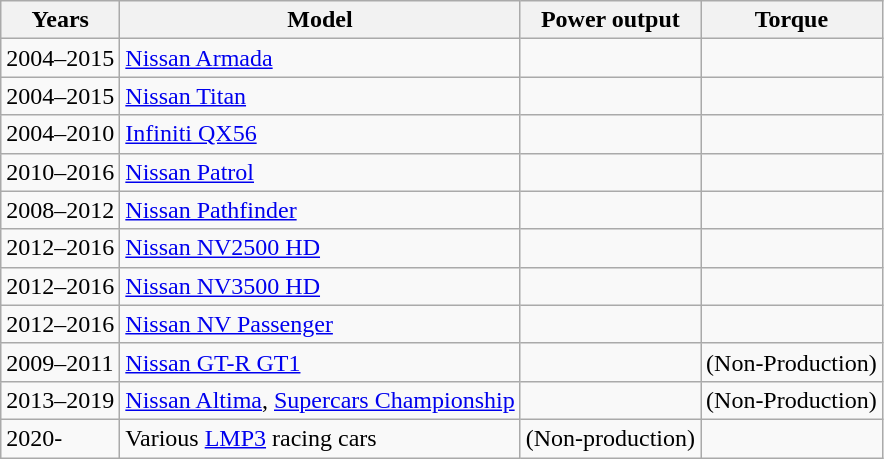<table class="wikitable">
<tr>
<th>Years</th>
<th>Model</th>
<th>Power output</th>
<th>Torque</th>
</tr>
<tr>
<td>2004–2015</td>
<td><a href='#'>Nissan Armada</a></td>
<td></td>
<td></td>
</tr>
<tr>
<td>2004–2015</td>
<td><a href='#'>Nissan Titan</a></td>
<td></td>
<td></td>
</tr>
<tr>
<td>2004–2010</td>
<td><a href='#'>Infiniti QX56</a></td>
<td></td>
<td></td>
</tr>
<tr>
<td>2010–2016</td>
<td><a href='#'>Nissan Patrol</a></td>
<td></td>
<td></td>
</tr>
<tr>
<td>2008–2012</td>
<td><a href='#'>Nissan Pathfinder</a></td>
<td></td>
<td></td>
</tr>
<tr>
<td>2012–2016</td>
<td><a href='#'>Nissan NV2500 HD</a></td>
<td></td>
<td></td>
</tr>
<tr>
<td>2012–2016</td>
<td><a href='#'>Nissan NV3500 HD</a></td>
<td></td>
<td></td>
</tr>
<tr>
<td>2012–2016</td>
<td><a href='#'>Nissan NV Passenger</a></td>
<td></td>
<td></td>
</tr>
<tr>
<td>2009–2011</td>
<td><a href='#'>Nissan GT-R GT1</a></td>
<td></td>
<td> (Non-Production)</td>
</tr>
<tr>
<td>2013–2019</td>
<td><a href='#'>Nissan Altima</a>, <a href='#'>Supercars Championship</a></td>
<td></td>
<td> (Non-Production)</td>
</tr>
<tr>
<td>2020-</td>
<td>Various <a href='#'>LMP3</a> racing cars</td>
<td> (Non-production)</td>
</tr>
</table>
